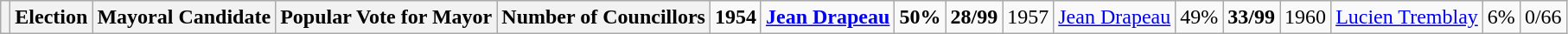<table class="wikitable">
<tr>
<th></th>
<th>Election</th>
<th>Mayoral Candidate</th>
<th>Popular Vote for Mayor</th>
<th>Number of Councillors<br></th>
<td><strong>1954</strong></td>
<td><strong><a href='#'>Jean Drapeau</a></strong></td>
<td><strong>50%</strong></td>
<td><strong>28/99</strong><br></td>
<td>1957</td>
<td><a href='#'>Jean Drapeau</a></td>
<td>49%</td>
<td><strong>33/99</strong><br></td>
<td>1960</td>
<td><a href='#'>Lucien Tremblay</a></td>
<td>6%</td>
<td>0/66</td>
</tr>
</table>
